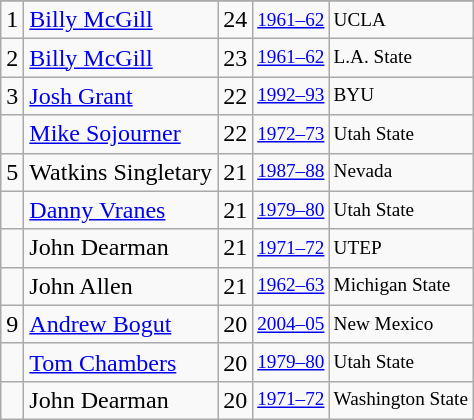<table class="wikitable">
<tr>
</tr>
<tr>
<td>1</td>
<td><a href='#'>Billy McGill</a></td>
<td>24</td>
<td style="font-size:80%;"><a href='#'>1961–62</a></td>
<td style="font-size:80%;">UCLA</td>
</tr>
<tr>
<td>2</td>
<td><a href='#'>Billy McGill</a></td>
<td>23</td>
<td style="font-size:80%;"><a href='#'>1961–62</a></td>
<td style="font-size:80%;">L.A. State</td>
</tr>
<tr>
<td>3</td>
<td><a href='#'>Josh Grant</a></td>
<td>22</td>
<td style="font-size:80%;"><a href='#'>1992–93</a></td>
<td style="font-size:80%;">BYU</td>
</tr>
<tr>
<td></td>
<td><a href='#'>Mike Sojourner</a></td>
<td>22</td>
<td style="font-size:80%;"><a href='#'>1972–73</a></td>
<td style="font-size:80%;">Utah State</td>
</tr>
<tr>
<td>5</td>
<td>Watkins Singletary</td>
<td>21</td>
<td style="font-size:80%;"><a href='#'>1987–88</a></td>
<td style="font-size:80%;">Nevada</td>
</tr>
<tr>
<td></td>
<td><a href='#'>Danny Vranes</a></td>
<td>21</td>
<td style="font-size:80%;"><a href='#'>1979–80</a></td>
<td style="font-size:80%;">Utah State</td>
</tr>
<tr>
<td></td>
<td>John Dearman</td>
<td>21</td>
<td style="font-size:80%;"><a href='#'>1971–72</a></td>
<td style="font-size:80%;">UTEP</td>
</tr>
<tr>
<td></td>
<td>John Allen</td>
<td>21</td>
<td style="font-size:80%;"><a href='#'>1962–63</a></td>
<td style="font-size:80%;">Michigan State</td>
</tr>
<tr>
<td>9</td>
<td><a href='#'>Andrew Bogut</a></td>
<td>20</td>
<td style="font-size:80%;"><a href='#'>2004–05</a></td>
<td style="font-size:80%;">New Mexico</td>
</tr>
<tr>
<td></td>
<td><a href='#'>Tom Chambers</a></td>
<td>20</td>
<td style="font-size:80%;"><a href='#'>1979–80</a></td>
<td style="font-size:80%;">Utah State</td>
</tr>
<tr>
<td></td>
<td>John Dearman</td>
<td>20</td>
<td style="font-size:80%;"><a href='#'>1971–72</a></td>
<td style="font-size:80%;">Washington State</td>
</tr>
</table>
